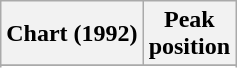<table class="wikitable sortable">
<tr>
<th align="left">Chart (1992)</th>
<th align="center">Peak<br>position</th>
</tr>
<tr>
</tr>
<tr>
</tr>
</table>
